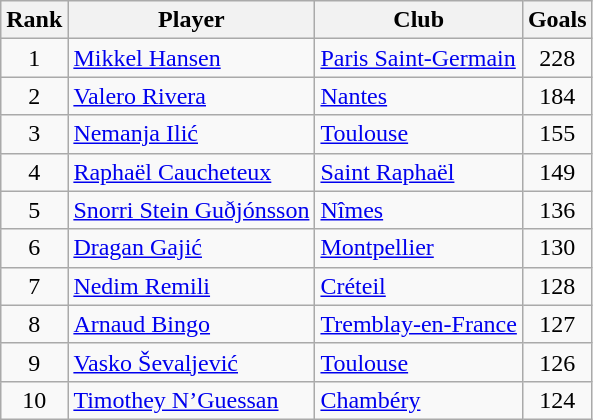<table class="wikitable" style="text-align:center">
<tr>
<th>Rank</th>
<th>Player</th>
<th>Club</th>
<th>Goals</th>
</tr>
<tr>
<td rowspan="1">1</td>
<td align="left"> <a href='#'>Mikkel Hansen</a></td>
<td align="left"><a href='#'>Paris Saint-Germain</a></td>
<td rowspan="1">228</td>
</tr>
<tr>
<td rowspan="1">2</td>
<td align="left"> <a href='#'>Valero Rivera</a></td>
<td align="left"><a href='#'>Nantes</a></td>
<td rowspan="1">184</td>
</tr>
<tr>
<td rowspan="1">3</td>
<td align="left"> <a href='#'>Nemanja Ilić</a></td>
<td align="left"><a href='#'>Toulouse</a></td>
<td rowspan="1">155</td>
</tr>
<tr>
<td rowspan="1">4</td>
<td align="left"> <a href='#'>Raphaël Caucheteux</a></td>
<td align="left"><a href='#'>Saint Raphaël</a></td>
<td rowspan="1">149</td>
</tr>
<tr>
<td rowspan="1">5</td>
<td align="left"> <a href='#'>Snorri Stein Guðjónsson</a></td>
<td align="left"><a href='#'>Nîmes</a></td>
<td rowspan="1">136</td>
</tr>
<tr>
<td rowspan="1">6</td>
<td align="left"> <a href='#'>Dragan Gajić</a></td>
<td align="left"><a href='#'>Montpellier</a></td>
<td rowspan="1">130</td>
</tr>
<tr>
<td rowspan="1">7</td>
<td align="left"> <a href='#'>Nedim Remili</a></td>
<td align="left"><a href='#'>Créteil</a></td>
<td rowspan="1">128</td>
</tr>
<tr>
<td rowspan="1">8</td>
<td align="left"> <a href='#'>Arnaud Bingo</a></td>
<td align="left"><a href='#'>Tremblay-en-France</a></td>
<td rowspan="1">127</td>
</tr>
<tr>
<td rowspan="1">9</td>
<td align="left"> <a href='#'>Vasko Ševaljević</a></td>
<td align="left"><a href='#'>Toulouse</a></td>
<td rowspan="1">126</td>
</tr>
<tr>
<td rowspan="1">10</td>
<td align="left"> <a href='#'>Timothey N’Guessan</a></td>
<td align="left"><a href='#'>Chambéry</a></td>
<td rowspan="1">124</td>
</tr>
</table>
